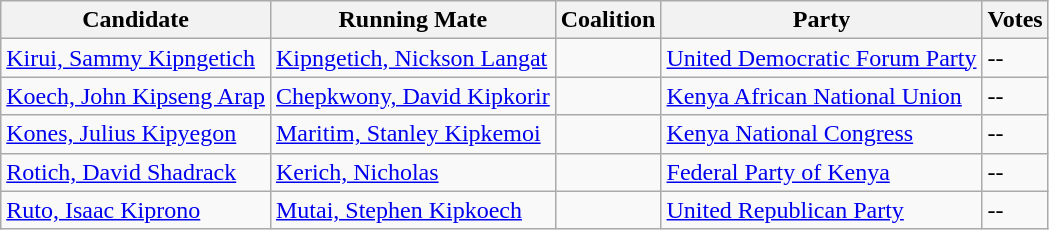<table class="wikitable sortable">
<tr>
<th>Candidate</th>
<th>Running Mate</th>
<th>Coalition</th>
<th>Party</th>
<th>Votes</th>
</tr>
<tr>
<td><a href='#'>Kirui, Sammy Kipngetich</a></td>
<td><a href='#'>Kipngetich, Nickson Langat</a></td>
<td></td>
<td><a href='#'>United Democratic Forum Party</a></td>
<td>--</td>
</tr>
<tr>
<td><a href='#'>Koech, John Kipseng Arap</a></td>
<td><a href='#'>Chepkwony, David Kipkorir</a></td>
<td></td>
<td><a href='#'>Kenya African National Union</a></td>
<td>--</td>
</tr>
<tr>
<td><a href='#'>Kones, Julius Kipyegon</a></td>
<td><a href='#'>Maritim, Stanley Kipkemoi</a></td>
<td></td>
<td><a href='#'>Kenya National Congress</a></td>
<td>--</td>
</tr>
<tr>
<td><a href='#'>Rotich, David Shadrack</a></td>
<td><a href='#'>Kerich, Nicholas</a></td>
<td></td>
<td><a href='#'>Federal Party of Kenya</a></td>
<td>--</td>
</tr>
<tr>
<td><a href='#'>Ruto, Isaac Kiprono</a></td>
<td><a href='#'>Mutai, Stephen Kipkoech</a></td>
<td></td>
<td><a href='#'>United Republican Party</a></td>
<td>--</td>
</tr>
</table>
